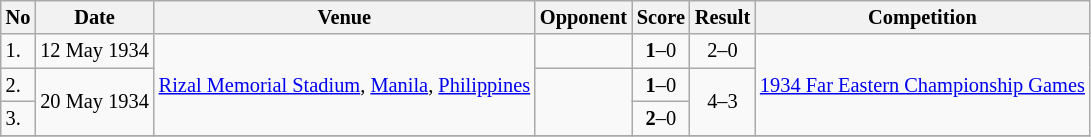<table class="wikitable" style="font-size:85%;">
<tr>
<th>No</th>
<th>Date</th>
<th>Venue</th>
<th>Opponent</th>
<th>Score</th>
<th>Result</th>
<th>Competition</th>
</tr>
<tr>
<td>1.</td>
<td>12 May 1934</td>
<td align=center rowspan="3"><a href='#'>Rizal Memorial Stadium</a>, <a href='#'>Manila</a>, <a href='#'>Philippines</a></td>
<td></td>
<td align=center><strong>1</strong>–0</td>
<td align=center>2–0</td>
<td rowspan="3"><a href='#'>1934 Far Eastern Championship Games</a></td>
</tr>
<tr>
<td>2.</td>
<td rowspan="2">20 May 1934</td>
<td rowspan="2"></td>
<td align=center><strong>1</strong>–0</td>
<td align=center rowspan="2">4–3</td>
</tr>
<tr>
<td>3.</td>
<td align=center><strong>2</strong>–0</td>
</tr>
<tr>
</tr>
</table>
